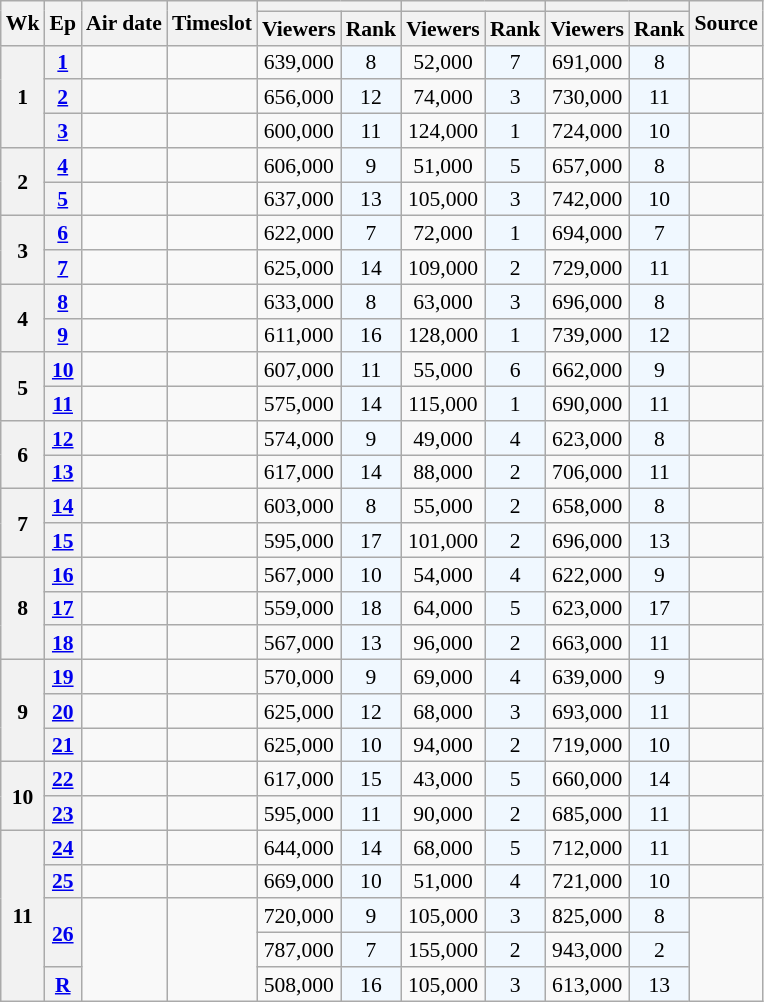<table class="wikitable" style="text-align:center; font-size:90%; line-height:16px;">
<tr>
<th rowspan="2">Wk</th>
<th rowspan="2">Ep</th>
<th rowspan="2" class="unsortable">Air date</th>
<th rowspan="2" class="unsortable">Timeslot</th>
<th colspan="2"></th>
<th colspan="2"></th>
<th colspan="2"></th>
<th rowspan="2" class="unsortable">Source</th>
</tr>
<tr>
<th>Viewers</th>
<th>Rank</th>
<th>Viewers</th>
<th>Rank</th>
<th>Viewers</th>
<th>Rank</th>
</tr>
<tr>
<th rowspan="3">1</th>
<th><a href='#'>1</a></th>
<td style="text-align:left"></td>
<td style="text-align:left"></td>
<td>639,000</td>
<td style="background:#F0F8FF">8</td>
<td>52,000</td>
<td style="background:#F0F8FF">7</td>
<td>691,000</td>
<td style="background:#F0F8FF">8</td>
<td></td>
</tr>
<tr>
<th><a href='#'>2</a></th>
<td style="text-align:left"></td>
<td style="text-align:left"></td>
<td>656,000</td>
<td style="background:#F0F8FF">12</td>
<td>74,000</td>
<td style="background:#F0F8FF">3</td>
<td>730,000</td>
<td style="background:#F0F8FF">11</td>
<td></td>
</tr>
<tr>
<th><a href='#'>3</a></th>
<td style="text-align:left"></td>
<td style="text-align:left"></td>
<td>600,000</td>
<td style="background:#F0F8FF">11</td>
<td>124,000</td>
<td style="background:#F0F8FF">1</td>
<td>724,000</td>
<td style="background:#F0F8FF">10</td>
<td></td>
</tr>
<tr>
<th rowspan="2">2</th>
<th><a href='#'>4</a></th>
<td style="text-align:left"></td>
<td style="text-align:left"></td>
<td>606,000</td>
<td style="background:#F0F8FF">9</td>
<td>51,000</td>
<td style="background:#F0F8FF">5</td>
<td>657,000</td>
<td style="background:#F0F8FF">8</td>
<td></td>
</tr>
<tr>
<th><a href='#'>5</a></th>
<td style="text-align:left"></td>
<td style="text-align:left"></td>
<td>637,000</td>
<td style="background:#F0F8FF">13</td>
<td>105,000</td>
<td style="background:#F0F8FF">3</td>
<td>742,000</td>
<td style="background:#F0F8FF">10</td>
<td></td>
</tr>
<tr>
<th rowspan="2">3</th>
<th><a href='#'>6</a></th>
<td style="text-align:left"></td>
<td style="text-align:left"></td>
<td>622,000</td>
<td style="background:#F0F8FF">7</td>
<td>72,000</td>
<td style="background:#F0F8FF">1</td>
<td>694,000</td>
<td style="background:#F0F8FF">7</td>
<td></td>
</tr>
<tr>
<th><a href='#'>7</a></th>
<td style="text-align:left"></td>
<td style="text-align:left"></td>
<td>625,000</td>
<td style="background:#F0F8FF">14</td>
<td>109,000</td>
<td style="background:#F0F8FF">2</td>
<td>729,000</td>
<td style="background:#F0F8FF">11</td>
<td></td>
</tr>
<tr>
<th rowspan="2">4</th>
<th><a href='#'>8</a></th>
<td style="text-align:left"></td>
<td style="text-align:left"></td>
<td>633,000</td>
<td style="background:#F0F8FF">8</td>
<td>63,000</td>
<td style="background:#F0F8FF">3</td>
<td>696,000</td>
<td style="background:#F0F8FF">8</td>
<td></td>
</tr>
<tr>
<th><a href='#'>9</a></th>
<td style="text-align:left"></td>
<td style="text-align:left"></td>
<td>611,000</td>
<td style="background:#F0F8FF">16</td>
<td>128,000</td>
<td style="background:#F0F8FF">1</td>
<td>739,000</td>
<td style="background:#F0F8FF">12</td>
<td></td>
</tr>
<tr>
<th rowspan="2">5</th>
<th><a href='#'>10</a></th>
<td style="text-align:left"></td>
<td style="text-align:left"></td>
<td>607,000</td>
<td style="background:#F0F8FF">11</td>
<td>55,000</td>
<td style="background:#F0F8FF">6</td>
<td>662,000</td>
<td style="background:#F0F8FF">9</td>
<td></td>
</tr>
<tr>
<th><a href='#'>11</a></th>
<td style="text-align:left"></td>
<td style="text-align:left"></td>
<td>575,000</td>
<td style="background:#F0F8FF">14</td>
<td>115,000</td>
<td style="background:#F0F8FF">1</td>
<td>690,000</td>
<td style="background:#F0F8FF">11</td>
<td></td>
</tr>
<tr>
<th rowspan="2">6</th>
<th><a href='#'>12</a></th>
<td style="text-align:left"></td>
<td style="text-align:left"></td>
<td>574,000</td>
<td style="background:#F0F8FF">9</td>
<td>49,000</td>
<td style="background:#F0F8FF">4</td>
<td>623,000</td>
<td style="background:#F0F8FF">8</td>
<td></td>
</tr>
<tr>
<th><a href='#'>13</a></th>
<td style="text-align:left"></td>
<td style="text-align:left"></td>
<td>617,000</td>
<td style="background:#F0F8FF">14</td>
<td>88,000</td>
<td style="background:#F0F8FF">2</td>
<td>706,000</td>
<td style="background:#F0F8FF">11</td>
<td></td>
</tr>
<tr>
<th rowspan="2">7</th>
<th><a href='#'>14</a></th>
<td style="text-align:left"></td>
<td style="text-align:left"></td>
<td>603,000</td>
<td style="background:#F0F8FF">8</td>
<td>55,000</td>
<td style="background:#F0F8FF">2</td>
<td>658,000</td>
<td style="background:#F0F8FF">8</td>
<td></td>
</tr>
<tr>
<th><a href='#'>15</a></th>
<td style="text-align:left"></td>
<td style="text-align:left"></td>
<td>595,000</td>
<td style="background:#F0F8FF">17</td>
<td>101,000</td>
<td style="background:#F0F8FF">2</td>
<td>696,000</td>
<td style="background:#F0F8FF">13</td>
<td></td>
</tr>
<tr>
<th rowspan="3">8</th>
<th><a href='#'>16</a></th>
<td style="text-align:left"></td>
<td style="text-align:left"></td>
<td>567,000</td>
<td style="background:#F0F8FF">10</td>
<td>54,000</td>
<td style="background:#F0F8FF">4</td>
<td>622,000</td>
<td style="background:#F0F8FF">9</td>
<td></td>
</tr>
<tr>
<th><a href='#'>17</a></th>
<td style="text-align:left"></td>
<td style="text-align:left"></td>
<td>559,000</td>
<td style="background:#F0F8FF">18</td>
<td>64,000</td>
<td style="background:#F0F8FF">5</td>
<td>623,000</td>
<td style="background:#F0F8FF">17</td>
<td></td>
</tr>
<tr>
<th><a href='#'>18</a></th>
<td style="text-align:left"></td>
<td style="text-align:left"></td>
<td>567,000</td>
<td style="background:#F0F8FF">13</td>
<td>96,000</td>
<td style="background:#F0F8FF">2</td>
<td>663,000</td>
<td style="background:#F0F8FF">11</td>
<td></td>
</tr>
<tr>
<th rowspan="3">9</th>
<th><a href='#'>19</a></th>
<td style="text-align:left"></td>
<td style="text-align:left"></td>
<td>570,000</td>
<td style="background:#F0F8FF">9</td>
<td>69,000</td>
<td style="background:#F0F8FF">4</td>
<td>639,000</td>
<td style="background:#F0F8FF">9</td>
<td></td>
</tr>
<tr>
<th><a href='#'>20</a></th>
<td style="text-align:left"></td>
<td style="text-align:left"></td>
<td>625,000</td>
<td style="background:#F0F8FF">12</td>
<td>68,000</td>
<td style="background:#F0F8FF">3</td>
<td>693,000</td>
<td style="background:#F0F8FF">11</td>
<td></td>
</tr>
<tr>
<th><a href='#'>21</a></th>
<td style="text-align:left"></td>
<td style="text-align:left"></td>
<td>625,000</td>
<td style="background:#F0F8FF">10</td>
<td>94,000</td>
<td style="background:#F0F8FF">2</td>
<td>719,000</td>
<td style="background:#F0F8FF">10</td>
<td></td>
</tr>
<tr>
<th rowspan="2">10</th>
<th><a href='#'>22</a></th>
<td style="text-align:left"></td>
<td style="text-align:left"></td>
<td>617,000</td>
<td style="background:#F0F8FF">15</td>
<td>43,000</td>
<td style="background:#F0F8FF">5</td>
<td>660,000</td>
<td style="background:#F0F8FF">14</td>
<td></td>
</tr>
<tr>
<th><a href='#'>23</a></th>
<td style="text-align:left"></td>
<td style="text-align:left"></td>
<td>595,000</td>
<td style="background:#F0F8FF">11</td>
<td>90,000</td>
<td style="background:#F0F8FF">2</td>
<td>685,000</td>
<td style="background:#F0F8FF">11</td>
<td></td>
</tr>
<tr>
<th rowspan="5">11</th>
<th><a href='#'>24</a></th>
<td style="text-align:left"></td>
<td style="text-align:left"></td>
<td>644,000</td>
<td style="background:#F0F8FF">14</td>
<td>68,000</td>
<td style="background:#F0F8FF">5</td>
<td>712,000</td>
<td style="background:#F0F8FF">11</td>
<td></td>
</tr>
<tr>
<th><a href='#'>25</a></th>
<td style="text-align:left"></td>
<td style="text-align:left"></td>
<td>669,000</td>
<td style="background:#F0F8FF">10</td>
<td>51,000</td>
<td style="background:#F0F8FF">4</td>
<td>721,000</td>
<td style="background:#F0F8FF">10</td>
<td></td>
</tr>
<tr>
<th rowspan="2"><a href='#'>26</a></th>
<td rowspan="3" style="text-align:left"></td>
<td style="text-align:left" rowspan=4></td>
<td>720,000</td>
<td style="background:#F0F8FF">9</td>
<td>105,000</td>
<td style="background:#F0F8FF">3</td>
<td>825,000</td>
<td style="background:#F0F8FF">8</td>
<td rowspan="3"></td>
</tr>
<tr>
<td>787,000</td>
<td style="background:#F0F8FF">7</td>
<td>155,000</td>
<td style="background:#F0F8FF">2</td>
<td>943,000</td>
<td style="background:#F0F8FF">2</td>
</tr>
<tr>
<th><a href='#'>R</a></th>
<td>508,000</td>
<td style="background:#F0F8FF">16</td>
<td>105,000</td>
<td style="background:#F0F8FF">3</td>
<td>613,000</td>
<td style="background:#F0F8FF">13</td>
</tr>
</table>
